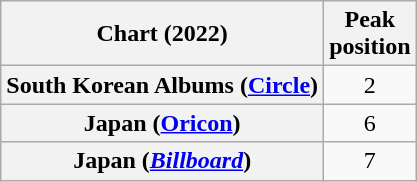<table class="wikitable plainrowheaders" style="text-align:center">
<tr>
<th scope="col">Chart (2022)</th>
<th scope="col">Peak<br>position</th>
</tr>
<tr>
<th scope="row">South Korean Albums (<a href='#'>Circle</a>)</th>
<td>2</td>
</tr>
<tr>
<th scope="row">Japan (<a href='#'>Oricon</a>)</th>
<td>6</td>
</tr>
<tr>
<th scope="row">Japan (<em><a href='#'>Billboard</a></em>)</th>
<td>7</td>
</tr>
</table>
